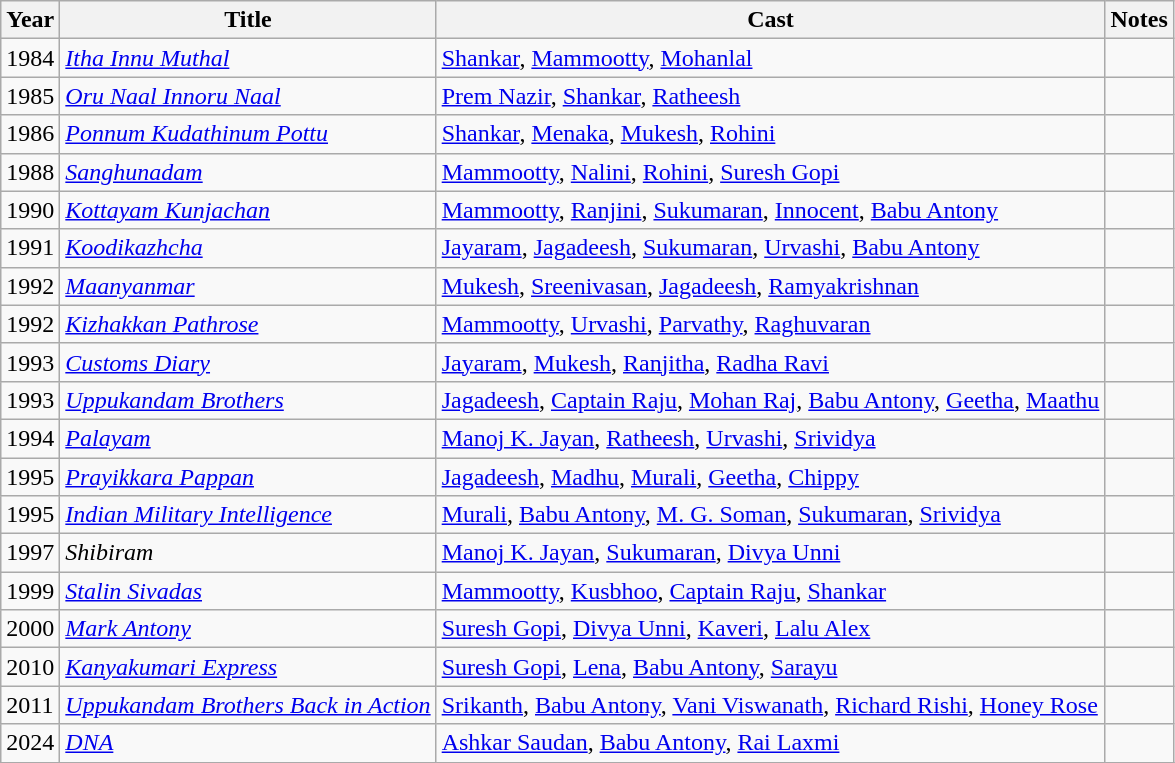<table class="wikitable sortable">
<tr>
<th>Year</th>
<th>Title</th>
<th>Cast</th>
<th class="unsortable">Notes</th>
</tr>
<tr>
<td>1984</td>
<td><em><a href='#'>Itha Innu Muthal</a></em></td>
<td><a href='#'>Shankar</a>, <a href='#'>Mammootty</a>, <a href='#'>Mohanlal</a></td>
<td></td>
</tr>
<tr>
<td>1985</td>
<td><em><a href='#'>Oru Naal Innoru Naal</a></em></td>
<td><a href='#'>Prem Nazir</a>, <a href='#'>Shankar</a>, <a href='#'>Ratheesh</a></td>
<td></td>
</tr>
<tr>
<td>1986</td>
<td><em><a href='#'>Ponnum Kudathinum Pottu</a></em></td>
<td><a href='#'>Shankar</a>, <a href='#'>Menaka</a>, <a href='#'>Mukesh</a>, <a href='#'>Rohini</a></td>
<td></td>
</tr>
<tr>
<td>1988</td>
<td><em><a href='#'>Sanghunadam</a></em></td>
<td><a href='#'>Mammootty</a>, <a href='#'>Nalini</a>, <a href='#'>Rohini</a>, <a href='#'>Suresh Gopi</a></td>
<td></td>
</tr>
<tr>
<td>1990</td>
<td><em><a href='#'>Kottayam Kunjachan</a></em></td>
<td><a href='#'>Mammootty</a>, <a href='#'>Ranjini</a>, <a href='#'>Sukumaran</a>, <a href='#'>Innocent</a>, <a href='#'>Babu Antony</a></td>
<td></td>
</tr>
<tr>
<td>1991</td>
<td><em><a href='#'>Koodikazhcha</a></em></td>
<td><a href='#'>Jayaram</a>, <a href='#'>Jagadeesh</a>, <a href='#'>Sukumaran</a>, <a href='#'>Urvashi</a>, <a href='#'>Babu Antony</a></td>
<td></td>
</tr>
<tr>
<td>1992</td>
<td><em><a href='#'>Maanyanmar</a></em></td>
<td><a href='#'>Mukesh</a>, <a href='#'>Sreenivasan</a>, <a href='#'>Jagadeesh</a>, <a href='#'>Ramyakrishnan</a></td>
<td></td>
</tr>
<tr>
<td>1992</td>
<td><em><a href='#'>Kizhakkan Pathrose</a></em></td>
<td><a href='#'>Mammootty</a>, <a href='#'>Urvashi</a>, <a href='#'>Parvathy</a>, <a href='#'>Raghuvaran</a></td>
<td></td>
</tr>
<tr>
<td>1993</td>
<td><em><a href='#'>Customs Diary</a></em></td>
<td><a href='#'>Jayaram</a>, <a href='#'>Mukesh</a>, <a href='#'>Ranjitha</a>, <a href='#'>Radha Ravi</a></td>
<td></td>
</tr>
<tr>
<td>1993</td>
<td><em><a href='#'>Uppukandam Brothers</a></em></td>
<td><a href='#'>Jagadeesh</a>, <a href='#'>Captain Raju</a>, <a href='#'>Mohan Raj</a>, <a href='#'>Babu Antony</a>, <a href='#'>Geetha</a>, <a href='#'>Maathu</a></td>
<td></td>
</tr>
<tr>
<td>1994</td>
<td><em><a href='#'>Palayam</a></em></td>
<td><a href='#'>Manoj K. Jayan</a>, <a href='#'>Ratheesh</a>, <a href='#'>Urvashi</a>, <a href='#'>Srividya</a></td>
<td></td>
</tr>
<tr>
<td>1995</td>
<td><em><a href='#'>Prayikkara Pappan</a></em></td>
<td><a href='#'>Jagadeesh</a>, <a href='#'>Madhu</a>, <a href='#'>Murali</a>, <a href='#'>Geetha</a>, <a href='#'>Chippy</a></td>
<td></td>
</tr>
<tr>
<td>1995</td>
<td><em><a href='#'>Indian Military Intelligence</a></em></td>
<td><a href='#'>Murali</a>, <a href='#'>Babu Antony</a>, <a href='#'>M. G. Soman</a>, <a href='#'>Sukumaran</a>, <a href='#'>Srividya</a></td>
<td></td>
</tr>
<tr>
<td>1997</td>
<td><em>Shibiram</em></td>
<td><a href='#'>Manoj K. Jayan</a>, <a href='#'>Sukumaran</a>, <a href='#'>Divya Unni</a></td>
<td></td>
</tr>
<tr>
<td>1999</td>
<td><em><a href='#'>Stalin Sivadas</a></em></td>
<td><a href='#'>Mammootty</a>, <a href='#'>Kusbhoo</a>, <a href='#'>Captain Raju</a>, <a href='#'>Shankar</a></td>
<td></td>
</tr>
<tr>
<td>2000</td>
<td><em><a href='#'>Mark Antony</a></em></td>
<td><a href='#'>Suresh Gopi</a>, <a href='#'>Divya Unni</a>, <a href='#'>Kaveri</a>, <a href='#'>Lalu Alex</a></td>
<td></td>
</tr>
<tr>
<td>2010</td>
<td><em><a href='#'>Kanyakumari Express</a></em></td>
<td><a href='#'>Suresh Gopi</a>, <a href='#'>Lena</a>, <a href='#'>Babu Antony</a>, <a href='#'>Sarayu</a></td>
<td></td>
</tr>
<tr>
<td>2011</td>
<td><em><a href='#'>Uppukandam Brothers Back in Action</a></em></td>
<td><a href='#'>Srikanth</a>, <a href='#'>Babu Antony</a>, <a href='#'>Vani Viswanath</a>, <a href='#'>Richard Rishi</a>, <a href='#'>Honey Rose</a></td>
<td></td>
</tr>
<tr>
<td>2024</td>
<td><em><a href='#'>DNA</a></em></td>
<td><a href='#'>Ashkar Saudan</a>, <a href='#'>Babu Antony</a>, <a href='#'>Rai Laxmi</a></td>
<td></td>
</tr>
<tr>
</tr>
</table>
